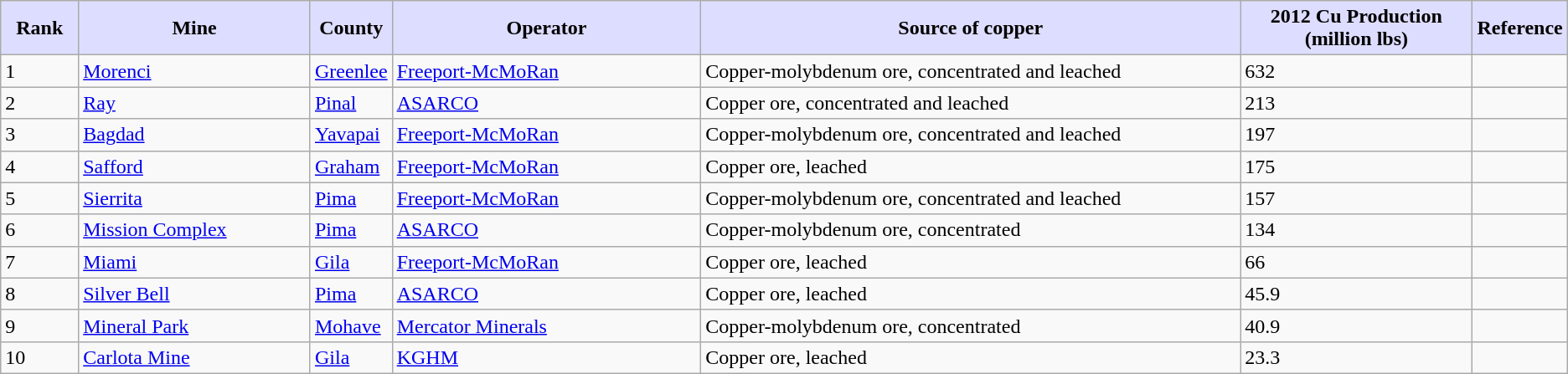<table class="wikitable sortable sortable">
<tr>
<th style="background:#ddf; width:5%;">Rank</th>
<th style="background:#ddf; width:15%;">Mine</th>
<th style="background:#ddf; width:5%;">County</th>
<th style="background:#ddf; width:20%;">Operator</th>
<th style="background:#ddf; width:35%;">Source of copper</th>
<th style="background:#ddf; width:15%;">2012 Cu Production (million lbs)</th>
<th style="background:#ddf; width:15%;">Reference</th>
</tr>
<tr>
<td>1</td>
<td><a href='#'>Morenci</a></td>
<td><a href='#'>Greenlee</a></td>
<td><a href='#'>Freeport-McMoRan</a></td>
<td>Copper-molybdenum ore, concentrated and leached</td>
<td>632</td>
<td></td>
</tr>
<tr>
<td>2</td>
<td><a href='#'>Ray</a></td>
<td><a href='#'>Pinal</a></td>
<td><a href='#'>ASARCO</a></td>
<td>Copper ore, concentrated and leached</td>
<td>213</td>
<td></td>
</tr>
<tr>
<td>3</td>
<td><a href='#'>Bagdad</a></td>
<td><a href='#'>Yavapai</a></td>
<td><a href='#'>Freeport-McMoRan</a></td>
<td>Copper-molybdenum ore, concentrated and leached</td>
<td>197</td>
<td></td>
</tr>
<tr>
<td>4</td>
<td><a href='#'>Safford</a></td>
<td><a href='#'>Graham</a></td>
<td><a href='#'>Freeport-McMoRan</a></td>
<td>Copper ore, leached</td>
<td>175</td>
<td></td>
</tr>
<tr>
<td>5</td>
<td><a href='#'>Sierrita</a></td>
<td><a href='#'>Pima</a></td>
<td><a href='#'>Freeport-McMoRan</a></td>
<td>Copper-molybdenum ore, concentrated and leached</td>
<td>157</td>
<td></td>
</tr>
<tr>
<td>6</td>
<td><a href='#'>Mission Complex</a></td>
<td><a href='#'>Pima</a></td>
<td><a href='#'>ASARCO</a></td>
<td>Copper-molybdenum ore, concentrated</td>
<td>134</td>
<td></td>
</tr>
<tr>
<td>7</td>
<td><a href='#'>Miami</a></td>
<td><a href='#'>Gila</a></td>
<td><a href='#'>Freeport-McMoRan</a></td>
<td>Copper ore, leached</td>
<td>66</td>
<td></td>
</tr>
<tr>
<td>8</td>
<td><a href='#'>Silver Bell</a></td>
<td><a href='#'>Pima</a></td>
<td><a href='#'>ASARCO</a></td>
<td>Copper ore, leached</td>
<td>45.9</td>
<td></td>
</tr>
<tr>
<td>9</td>
<td><a href='#'>Mineral Park</a></td>
<td><a href='#'>Mohave</a></td>
<td><a href='#'>Mercator Minerals</a></td>
<td>Copper-molybdenum ore, concentrated</td>
<td>40.9</td>
<td></td>
</tr>
<tr>
<td>10</td>
<td><a href='#'>Carlota Mine</a></td>
<td><a href='#'>Gila</a></td>
<td><a href='#'>KGHM</a></td>
<td>Copper ore, leached</td>
<td>23.3</td>
<td></td>
</tr>
</table>
